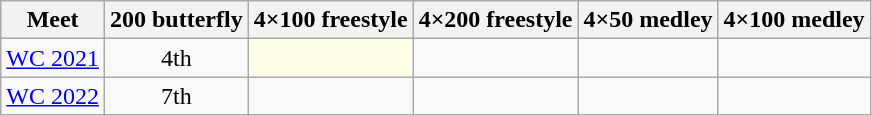<table class="sortable wikitable">
<tr>
<th>Meet</th>
<th class="unsortable">200 butterfly</th>
<th class="unsortable">4×100 freestyle</th>
<th class="unsortable">4×200 freestyle</th>
<th class="unsortable">4×50 medley</th>
<th class="unsortable">4×100 medley</th>
</tr>
<tr>
<td><a href='#'>WC 2021</a></td>
<td align="center">4th</td>
<td style="background:#fdffe7"></td>
<td align="center"></td>
<td align="center"></td>
<td align="center"></td>
</tr>
<tr>
<td><a href='#'>WC 2022</a></td>
<td align="center">7th</td>
<td align="center"></td>
<td align="center"></td>
<td align="center"></td>
<td align="center"></td>
</tr>
</table>
